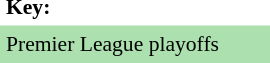<table align=right cellpadding="4" cellspacing="0" width=180px style="font-size: 90%">
<tr align=left>
<th>Key:</th>
</tr>
<tr style="background:#ACE1AF">
<td colspan=2>Premier League playoffs</td>
</tr>
<tr>
<td></td>
<td></td>
</tr>
</table>
